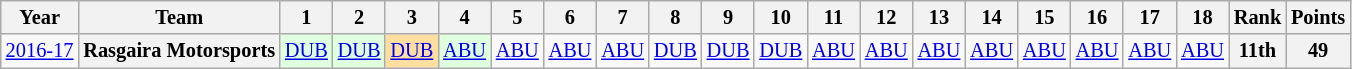<table class="wikitable" style="text-align:center; font-size:85%">
<tr>
<th>Year</th>
<th>Team</th>
<th>1</th>
<th>2</th>
<th>3</th>
<th>4</th>
<th>5</th>
<th>6</th>
<th>7</th>
<th>8</th>
<th>9</th>
<th>10</th>
<th>11</th>
<th>12</th>
<th>13</th>
<th>14</th>
<th>15</th>
<th>16</th>
<th>17</th>
<th>18</th>
<th>Rank</th>
<th>Points</th>
</tr>
<tr>
<td nowrap><a href='#'>2016-17</a></td>
<th nowrap>Rasgaira Motorsports</th>
<td style="background:#DFFFDF;"><a href='#'>DUB</a><br></td>
<td style="background:#DFFFDF;"><a href='#'>DUB</a><br></td>
<td style="background:#FFDF9F;"><a href='#'>DUB</a><br></td>
<td style="background:#DFFFDF;"><a href='#'>ABU</a><br></td>
<td><a href='#'>ABU</a><br></td>
<td><a href='#'>ABU</a><br></td>
<td><a href='#'>ABU</a><br></td>
<td><a href='#'>DUB</a><br></td>
<td><a href='#'>DUB</a><br></td>
<td><a href='#'>DUB</a><br></td>
<td><a href='#'>ABU</a><br></td>
<td><a href='#'>ABU</a><br></td>
<td><a href='#'>ABU</a><br></td>
<td><a href='#'>ABU</a><br></td>
<td><a href='#'>ABU</a><br></td>
<td><a href='#'>ABU</a><br></td>
<td><a href='#'>ABU</a><br></td>
<td><a href='#'>ABU</a><br></td>
<th>11th</th>
<th>49</th>
</tr>
</table>
